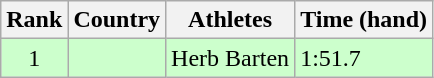<table class="wikitable sortable" style="text-align:center">
<tr>
<th>Rank</th>
<th>Country</th>
<th>Athletes</th>
<th>Time (hand)</th>
</tr>
<tr bgcolor="ccffcc">
<td>1</td>
<td align="left"></td>
<td>Herb Barten</td>
<td align="left">1:51.7</td>
</tr>
</table>
